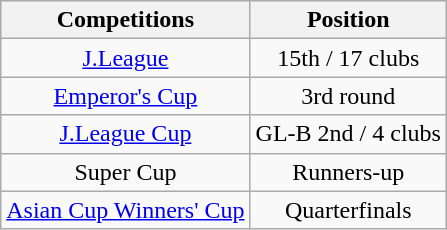<table class="wikitable" style="text-align:center;">
<tr>
<th>Competitions</th>
<th>Position</th>
</tr>
<tr>
<td><a href='#'>J.League</a></td>
<td>15th / 17 clubs</td>
</tr>
<tr>
<td><a href='#'>Emperor's Cup</a></td>
<td>3rd round</td>
</tr>
<tr>
<td><a href='#'>J.League Cup</a></td>
<td>GL-B 2nd / 4 clubs</td>
</tr>
<tr>
<td>Super Cup</td>
<td>Runners-up</td>
</tr>
<tr>
<td><a href='#'>Asian Cup Winners' Cup</a></td>
<td>Quarterfinals</td>
</tr>
</table>
